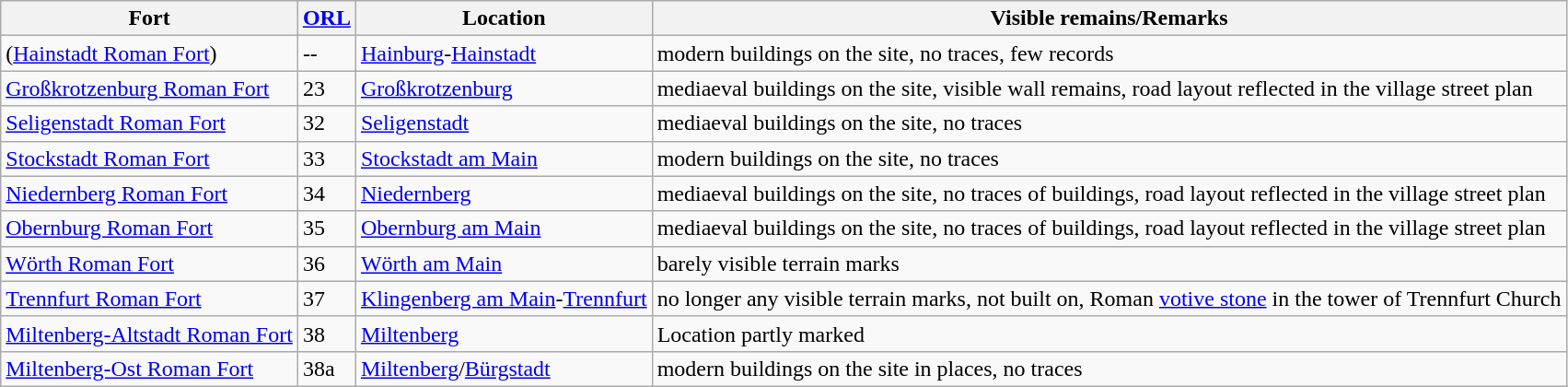<table class="wikitable">
<tr>
<th>Fort</th>
<th><a href='#'>ORL</a></th>
<th>Location</th>
<th>Visible remains/Remarks</th>
</tr>
<tr>
<td>(<a href='#'>Hainstadt Roman Fort</a>)</td>
<td>--</td>
<td><a href='#'>Hainburg</a>-<a href='#'>Hainstadt</a></td>
<td>modern buildings on the site, no traces, few records</td>
</tr>
<tr>
<td><a href='#'>Großkrotzenburg Roman Fort</a></td>
<td>23</td>
<td><a href='#'>Großkrotzenburg</a></td>
<td>mediaeval buildings on the site, visible wall remains, road layout reflected in the village street plan</td>
</tr>
<tr>
<td><a href='#'>Seligenstadt Roman Fort</a></td>
<td>32</td>
<td><a href='#'>Seligenstadt</a></td>
<td>mediaeval buildings on the site, no traces</td>
</tr>
<tr>
<td><a href='#'>Stockstadt Roman Fort</a></td>
<td>33</td>
<td><a href='#'>Stockstadt am Main</a></td>
<td>modern buildings on the site, no traces</td>
</tr>
<tr>
<td><a href='#'>Niedernberg Roman Fort</a></td>
<td>34</td>
<td><a href='#'>Niedernberg</a></td>
<td>mediaeval buildings on the site, no traces of buildings, road layout reflected in the village street plan</td>
</tr>
<tr>
<td><a href='#'>Obernburg Roman Fort</a></td>
<td>35</td>
<td><a href='#'>Obernburg am Main</a></td>
<td>mediaeval buildings on the site, no traces of buildings, road layout reflected in the village street plan</td>
</tr>
<tr>
<td><a href='#'>Wörth Roman Fort</a></td>
<td>36</td>
<td><a href='#'>Wörth am Main</a></td>
<td>barely visible terrain marks</td>
</tr>
<tr>
<td><a href='#'>Trennfurt Roman Fort</a></td>
<td>37</td>
<td><a href='#'>Klingenberg am Main</a>-<a href='#'>Trennfurt</a></td>
<td>no longer any visible terrain marks, not built on, Roman <a href='#'>votive stone</a> in the tower of Trennfurt Church</td>
</tr>
<tr>
<td><a href='#'>Miltenberg-Altstadt Roman Fort</a></td>
<td>38</td>
<td><a href='#'>Miltenberg</a></td>
<td>Location partly marked</td>
</tr>
<tr>
<td><a href='#'>Miltenberg-Ost Roman Fort</a></td>
<td>38a</td>
<td><a href='#'>Miltenberg</a>/<a href='#'>Bürgstadt</a></td>
<td>modern buildings on the site in places, no traces</td>
</tr>
</table>
